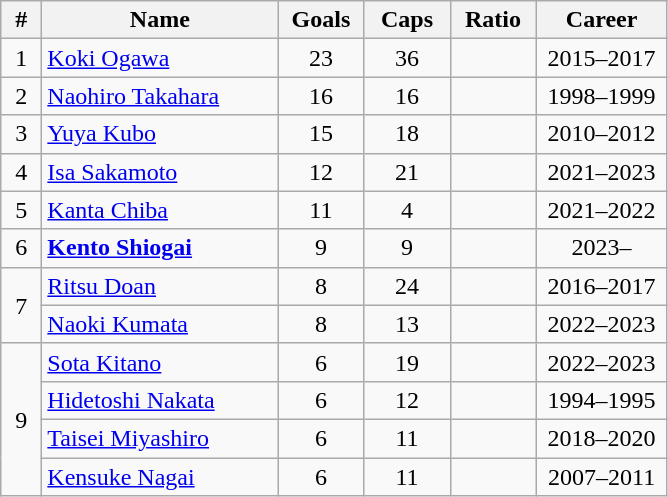<table class="wikitable sortable" style="text-align:center">
<tr>
<th width =20>#</th>
<th width =150>Name</th>
<th width =50>Goals</th>
<th width =50>Caps</th>
<th width =50>Ratio</th>
<th width= 80>Career</th>
</tr>
<tr>
<td>1</td>
<td style="text-align:left"><a href='#'>Koki Ogawa</a></td>
<td>23</td>
<td>36</td>
<td></td>
<td>2015–2017</td>
</tr>
<tr>
<td>2</td>
<td style="text-align:left"><a href='#'>Naohiro Takahara</a></td>
<td>16</td>
<td>16</td>
<td></td>
<td>1998–1999</td>
</tr>
<tr>
<td>3</td>
<td style="text-align:left"><a href='#'>Yuya Kubo</a></td>
<td>15</td>
<td>18</td>
<td></td>
<td>2010–2012</td>
</tr>
<tr>
<td>4</td>
<td style="text-align:left"><a href='#'>Isa Sakamoto</a></td>
<td>12</td>
<td>21</td>
<td></td>
<td>2021–2023</td>
</tr>
<tr>
<td>5</td>
<td style="text-align:left"><a href='#'>Kanta Chiba</a></td>
<td>11</td>
<td>4</td>
<td></td>
<td>2021–2022</td>
</tr>
<tr>
<td>6</td>
<td style="text-align:left"><strong><a href='#'>Kento Shiogai</a></strong></td>
<td>9</td>
<td>9</td>
<td></td>
<td>2023–</td>
</tr>
<tr>
<td rowspan="2">7</td>
<td style="text-align:left"><a href='#'>Ritsu Doan</a></td>
<td>8</td>
<td>24</td>
<td></td>
<td>2016–2017</td>
</tr>
<tr>
<td style="text-align:left"><a href='#'>Naoki Kumata</a></td>
<td>8</td>
<td>13</td>
<td></td>
<td>2022–2023</td>
</tr>
<tr>
<td rowspan="4">9</td>
<td style="text-align:left"><a href='#'>Sota Kitano</a></td>
<td>6</td>
<td>19</td>
<td></td>
<td>2022–2023</td>
</tr>
<tr>
<td style="text-align:left"><a href='#'>Hidetoshi Nakata</a></td>
<td>6</td>
<td>12</td>
<td></td>
<td>1994–1995</td>
</tr>
<tr>
<td style="text-align:left"><a href='#'>Taisei Miyashiro</a></td>
<td>6</td>
<td>11</td>
<td></td>
<td>2018–2020</td>
</tr>
<tr>
<td style="text-align:left"><a href='#'>Kensuke Nagai</a></td>
<td>6</td>
<td>11</td>
<td></td>
<td>2007–2011</td>
</tr>
</table>
